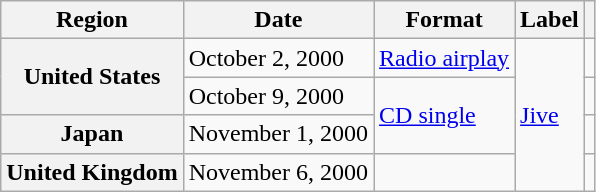<table class="wikitable plainrowheaders">
<tr>
<th scope="col">Region</th>
<th scope="col">Date</th>
<th scope="col">Format</th>
<th scope="col">Label</th>
<th scope="col"></th>
</tr>
<tr>
<th scope="row" rowspan="2">United States</th>
<td>October 2, 2000</td>
<td><a href='#'>Radio airplay</a></td>
<td rowspan="4"><a href='#'>Jive</a></td>
<td></td>
</tr>
<tr>
<td>October 9, 2000</td>
<td rowspan="2"><a href='#'>CD single</a></td>
<td></td>
</tr>
<tr>
<th scope="row">Japan</th>
<td>November 1, 2000</td>
<td></td>
</tr>
<tr>
<th scope="row">United Kingdom</th>
<td>November 6, 2000</td>
<td></td>
<td></td>
</tr>
</table>
